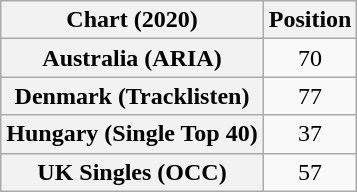<table class="wikitable sortable plainrowheaders" style="text-align:center">
<tr>
<th scope="col">Chart (2020)</th>
<th scope="col">Position</th>
</tr>
<tr>
<th scope="row">Australia (ARIA)</th>
<td>70</td>
</tr>
<tr>
<th scope="row">Denmark (Tracklisten)</th>
<td>77</td>
</tr>
<tr>
<th scope="row">Hungary (Single Top 40)</th>
<td>37</td>
</tr>
<tr>
<th scope="row">UK Singles (OCC)</th>
<td>57</td>
</tr>
</table>
